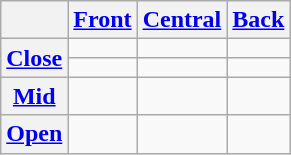<table class="wikitable" style="text-align:center;">
<tr>
<th></th>
<th><a href='#'>Front</a></th>
<th><a href='#'>Central</a></th>
<th><a href='#'>Back</a></th>
</tr>
<tr>
<th rowspan="2"><a href='#'>Close</a></th>
<td></td>
<td></td>
<td></td>
</tr>
<tr>
<td></td>
<td></td>
<td></td>
</tr>
<tr>
<th><a href='#'>Mid</a></th>
<td></td>
<td></td>
<td></td>
</tr>
<tr>
<th><a href='#'>Open</a></th>
<td></td>
<td></td>
<td></td>
</tr>
</table>
